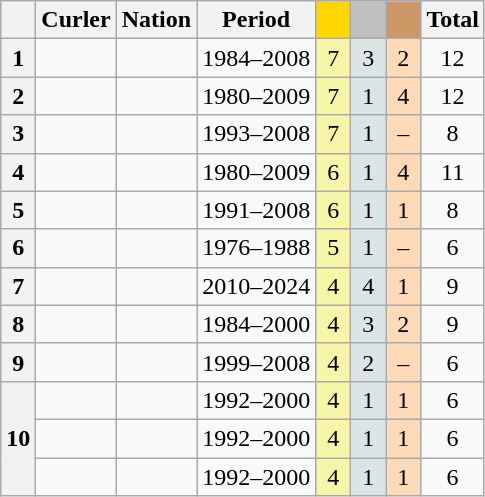<table class="wikitable sortable" style="text-align:center">
<tr>
<th scope="col"></th>
<th scope="col">Curler</th>
<th scope="col">Nation</th>
<th scope="col">Period</th>
<th scope="col" style="width:1em; background-color:gold"></th>
<th scope="col" style="width:1em;background-color:silver"></th>
<th scope="col" style="width:1em;background-color:#CC9966"></th>
<th scope="col">Total</th>
</tr>
<tr>
<th scope="row">1</th>
<td align="left"></td>
<td align="left"></td>
<td>1984–2008</td>
<td bgcolor="#F7F6A8">7</td>
<td bgcolor="#DCE5E5">3</td>
<td bgcolor="#FFDAB9">2</td>
<td>12</td>
</tr>
<tr>
<th scope="row">2</th>
<td align="left"></td>
<td align="left"><br></td>
<td>1980–2009</td>
<td bgcolor="#F7F6A8">7</td>
<td bgcolor="#DCE5E5">1</td>
<td bgcolor="#FFDAB9">4</td>
<td>12</td>
</tr>
<tr>
<th scope="row">3</th>
<td align="left"></td>
<td align="left"></td>
<td>1993–2008</td>
<td bgcolor="#F7F6A8">7</td>
<td bgcolor="#DCE5E5">1</td>
<td bgcolor="#FFDAB9">–</td>
<td>8</td>
</tr>
<tr>
<th scope="row">4</th>
<td align="left"></td>
<td align="left"><br></td>
<td>1980–2009</td>
<td bgcolor="#F7F6A8">6</td>
<td bgcolor="#DCE5E5">1</td>
<td bgcolor="#FFDAB9">4</td>
<td>11</td>
</tr>
<tr>
<th scope="row">5</th>
<td align="left"></td>
<td align="left"></td>
<td>1991–2008</td>
<td bgcolor="#F7F6A8">6</td>
<td bgcolor="#DCE5E5">1</td>
<td bgcolor="#FFDAB9">1</td>
<td>8</td>
</tr>
<tr>
<th scope="row">6</th>
<td align="left"></td>
<td align="left"></td>
<td>1976–1988</td>
<td bgcolor="#F7F6A8">5</td>
<td bgcolor="#DCE5E5">1</td>
<td bgcolor="#FFDAB9">–</td>
<td>6</td>
</tr>
<tr>
<th scope="row">7</th>
<td align="left"></td>
<td align="left"></td>
<td>2010–2024</td>
<td bgcolor="#F7F6A8">4</td>
<td bgcolor="#DCE5E5">4</td>
<td bgcolor="#FFDAB9">1</td>
<td>9</td>
</tr>
<tr>
<th scope="row">8</th>
<td align="left"></td>
<td align="left"></td>
<td>1984–2000</td>
<td bgcolor="#F7F6A8">4</td>
<td bgcolor="#DCE5E5">3</td>
<td bgcolor="#FFDAB9">2</td>
<td>9</td>
</tr>
<tr>
<th scope="row">9</th>
<td align="left"></td>
<td align="left"></td>
<td>1999–2008</td>
<td bgcolor="#F7F6A8">4</td>
<td bgcolor="#DCE5E5">2</td>
<td bgcolor="#FFDAB9">–</td>
<td>6</td>
</tr>
<tr>
<th scope="row" rowspan="3">10</th>
<td align="left"></td>
<td align="left"></td>
<td>1992–2000</td>
<td bgcolor="#F7F6A8">4</td>
<td bgcolor="#DCE5E5">1</td>
<td bgcolor="#FFDAB9">1</td>
<td>6</td>
</tr>
<tr>
<td align="left"></td>
<td align="left"></td>
<td>1992–2000</td>
<td bgcolor="#F7F6A8">4</td>
<td bgcolor="#DCE5E5">1</td>
<td bgcolor="#FFDAB9">1</td>
<td>6</td>
</tr>
<tr>
<td align="left"></td>
<td align="left"></td>
<td>1992–2000</td>
<td bgcolor="#F7F6A8">4</td>
<td bgcolor="#DCE5E5">1</td>
<td bgcolor="#FFDAB9">1</td>
<td>6</td>
</tr>
</table>
